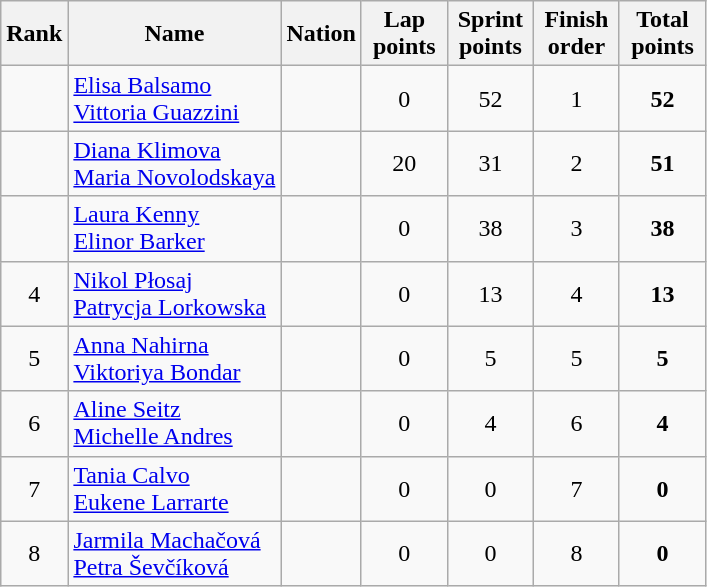<table class="wikitable sortable" style="text-align:center">
<tr>
<th>Rank</th>
<th>Name</th>
<th>Nation</th>
<th width=50>Lap points</th>
<th width=50>Sprint points</th>
<th width=50>Finish order</th>
<th width=50>Total points</th>
</tr>
<tr>
<td></td>
<td align=left><a href='#'>Elisa Balsamo</a><br><a href='#'>Vittoria Guazzini</a></td>
<td align=left></td>
<td>0</td>
<td>52</td>
<td>1</td>
<td><strong>52</strong></td>
</tr>
<tr>
<td></td>
<td align=left><a href='#'>Diana Klimova</a><br><a href='#'>Maria Novolodskaya</a></td>
<td align=left></td>
<td>20</td>
<td>31</td>
<td>2</td>
<td><strong>51</strong></td>
</tr>
<tr>
<td></td>
<td align=left><a href='#'>Laura Kenny</a><br><a href='#'>Elinor Barker</a></td>
<td align=left></td>
<td>0</td>
<td>38</td>
<td>3</td>
<td><strong>38</strong></td>
</tr>
<tr>
<td>4</td>
<td align=left><a href='#'>Nikol Płosaj</a><br><a href='#'>Patrycja Lorkowska</a></td>
<td align=left></td>
<td>0</td>
<td>13</td>
<td>4</td>
<td><strong>13</strong></td>
</tr>
<tr>
<td>5</td>
<td align=left><a href='#'>Anna Nahirna</a><br><a href='#'>Viktoriya Bondar</a></td>
<td align=left></td>
<td>0</td>
<td>5</td>
<td>5</td>
<td><strong>5</strong></td>
</tr>
<tr>
<td>6</td>
<td align=left><a href='#'>Aline Seitz</a><br><a href='#'>Michelle Andres</a></td>
<td align=left></td>
<td>0</td>
<td>4</td>
<td>6</td>
<td><strong>4</strong></td>
</tr>
<tr>
<td>7</td>
<td align=left><a href='#'>Tania Calvo</a><br><a href='#'>Eukene Larrarte</a></td>
<td align=left></td>
<td>0</td>
<td>0</td>
<td>7</td>
<td><strong>0</strong></td>
</tr>
<tr>
<td>8</td>
<td align=left><a href='#'>Jarmila Machačová</a><br><a href='#'>Petra Ševčíková</a></td>
<td align=left></td>
<td>0</td>
<td>0</td>
<td>8</td>
<td><strong>0</strong></td>
</tr>
</table>
